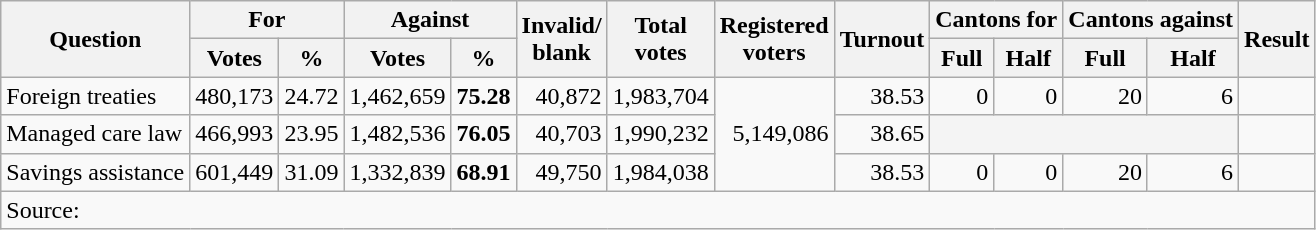<table class=wikitable style=text-align:right>
<tr>
<th rowspan=2>Question</th>
<th colspan=2>For</th>
<th colspan=2>Against</th>
<th rowspan=2>Invalid/<br>blank</th>
<th rowspan=2>Total<br>votes</th>
<th rowspan=2>Registered<br>voters</th>
<th rowspan=2>Turnout</th>
<th colspan=2>Cantons for</th>
<th colspan=2>Cantons against</th>
<th rowspan=2>Result</th>
</tr>
<tr>
<th>Votes</th>
<th>%</th>
<th>Votes</th>
<th>%</th>
<th>Full</th>
<th>Half</th>
<th>Full</th>
<th>Half</th>
</tr>
<tr>
<td align=left>Foreign treaties</td>
<td>480,173</td>
<td>24.72</td>
<td>1,462,659</td>
<td><strong>75.28</strong></td>
<td>40,872</td>
<td>1,983,704</td>
<td rowspan=3>5,149,086</td>
<td>38.53</td>
<td>0</td>
<td>0</td>
<td>20</td>
<td>6</td>
<td></td>
</tr>
<tr>
<td align=left>Managed care law</td>
<td>466,993</td>
<td>23.95</td>
<td>1,482,536</td>
<td><strong>76.05</strong></td>
<td>40,703</td>
<td>1,990,232</td>
<td>38.65</td>
<td colspan="4" style="background-color:#F4F4F4;"></td>
<td></td>
</tr>
<tr>
<td align=left>Savings assistance</td>
<td>601,449</td>
<td>31.09</td>
<td>1,332,839</td>
<td><strong>68.91</strong></td>
<td>49,750</td>
<td>1,984,038</td>
<td>38.53</td>
<td>0</td>
<td>0</td>
<td>20</td>
<td>6</td>
<td></td>
</tr>
<tr>
<td align=left colspan=14>Source: </td>
</tr>
</table>
